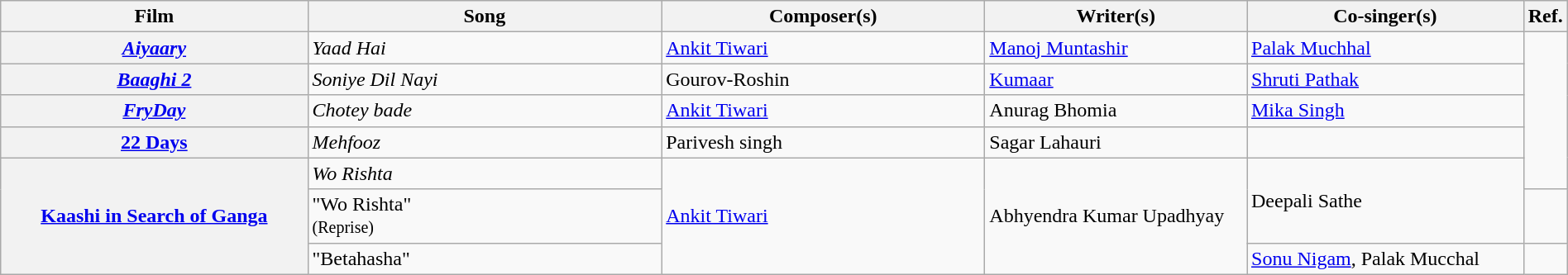<table class="wikitable plainrowheaders" width="100%" textcolor:#000;">
<tr>
<th scope="col" width=20%><strong>Film</strong></th>
<th scope="col" width=23%><strong>Song</strong></th>
<th scope="col" width=21%><strong>Composer(s)</strong></th>
<th scope="col" width=17%><strong>Writer(s)</strong></th>
<th scope="col" width=18%><strong>Co-singer(s)</strong></th>
<th scope="col" width=1%><strong>Ref.</strong></th>
</tr>
<tr>
<th scope="row"><em><a href='#'>Aiyaary</a></em></th>
<td><em>Yaad Hai</em></td>
<td><a href='#'>Ankit Tiwari</a></td>
<td><a href='#'>Manoj Muntashir</a></td>
<td><a href='#'>Palak Muchhal</a></td>
<td rowspan=5></td>
</tr>
<tr>
<th scope="row"><em><a href='#'>Baaghi 2</a></em></th>
<td><em>Soniye Dil Nayi</em></td>
<td>Gourov-Roshin</td>
<td><a href='#'>Kumaar</a></td>
<td><a href='#'>Shruti Pathak</a></td>
</tr>
<tr>
<th scope="row"><em><a href='#'>FryDay</a></em></th>
<td><em>Chotey bade</em></td>
<td><a href='#'>Ankit Tiwari</a></td>
<td>Anurag Bhomia</td>
<td><a href='#'>Mika Singh</a></td>
</tr>
<tr>
<th scope="row"><a href='#'>22 Days</a></th>
<td><em>Mehfooz</em></td>
<td>Parivesh singh</td>
<td>Sagar Lahauri</td>
<td></td>
</tr>
<tr>
<th scope="row" rowspan=3><a href='#'>Kaashi in Search of Ganga</a></th>
<td><em>Wo Rishta</em></td>
<td rowspan=3><a href='#'>Ankit Tiwari</a></td>
<td rowspan=3>Abhyendra Kumar Upadhyay</td>
<td rowspan=2>Deepali Sathe</td>
</tr>
<tr>
<td>"Wo Rishta"<br><small>(Reprise)</small></td>
<td></td>
</tr>
<tr>
<td>"Betahasha"</td>
<td><a href='#'>Sonu Nigam</a>, Palak Mucchal</td>
<td></td>
</tr>
</table>
